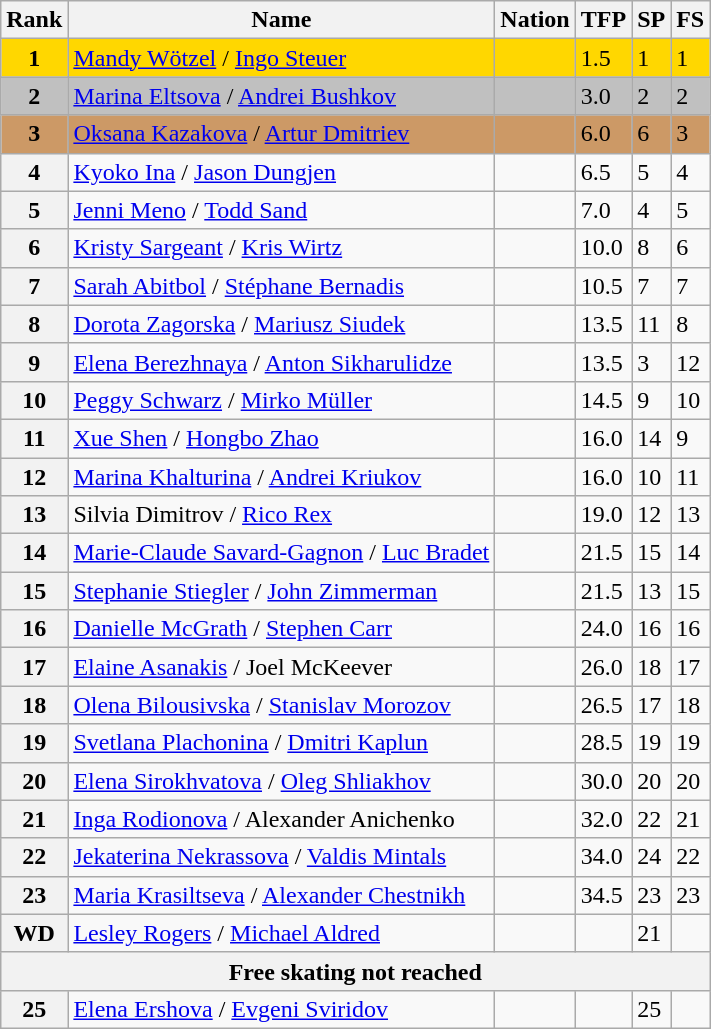<table class="wikitable">
<tr>
<th>Rank</th>
<th>Name</th>
<th>Nation</th>
<th>TFP</th>
<th>SP</th>
<th>FS</th>
</tr>
<tr style="background:gold;">
<td style="text-align:center;"><strong>1</strong></td>
<td><a href='#'>Mandy Wötzel</a> / <a href='#'>Ingo Steuer</a></td>
<td></td>
<td>1.5</td>
<td>1</td>
<td>1</td>
</tr>
<tr style="background:silver;">
<td style="text-align:center;"><strong>2</strong></td>
<td><a href='#'>Marina Eltsova</a> / <a href='#'>Andrei Bushkov</a></td>
<td></td>
<td>3.0</td>
<td>2</td>
<td>2</td>
</tr>
<tr style="background:#c96;">
<td style="text-align:center;"><strong>3</strong></td>
<td><a href='#'>Oksana Kazakova</a> / <a href='#'>Artur Dmitriev</a></td>
<td></td>
<td>6.0</td>
<td>6</td>
<td>3</td>
</tr>
<tr>
<th>4</th>
<td><a href='#'>Kyoko Ina</a> / <a href='#'>Jason Dungjen</a></td>
<td></td>
<td>6.5</td>
<td>5</td>
<td>4</td>
</tr>
<tr>
<th>5</th>
<td><a href='#'>Jenni Meno</a> / <a href='#'>Todd Sand</a></td>
<td></td>
<td>7.0</td>
<td>4</td>
<td>5</td>
</tr>
<tr>
<th>6</th>
<td><a href='#'>Kristy Sargeant</a> / <a href='#'>Kris Wirtz</a></td>
<td></td>
<td>10.0</td>
<td>8</td>
<td>6</td>
</tr>
<tr>
<th>7</th>
<td><a href='#'>Sarah Abitbol</a> / <a href='#'>Stéphane Bernadis</a></td>
<td></td>
<td>10.5</td>
<td>7</td>
<td>7</td>
</tr>
<tr>
<th>8</th>
<td><a href='#'>Dorota Zagorska</a> / <a href='#'>Mariusz Siudek</a></td>
<td></td>
<td>13.5</td>
<td>11</td>
<td>8</td>
</tr>
<tr>
<th>9</th>
<td><a href='#'>Elena Berezhnaya</a> / <a href='#'>Anton Sikharulidze</a></td>
<td></td>
<td>13.5</td>
<td>3</td>
<td>12</td>
</tr>
<tr>
<th>10</th>
<td><a href='#'>Peggy Schwarz</a> / <a href='#'>Mirko Müller</a></td>
<td></td>
<td>14.5</td>
<td>9</td>
<td>10</td>
</tr>
<tr>
<th>11</th>
<td><a href='#'>Xue Shen</a> / <a href='#'>Hongbo Zhao</a></td>
<td></td>
<td>16.0</td>
<td>14</td>
<td>9</td>
</tr>
<tr>
<th>12</th>
<td><a href='#'>Marina Khalturina</a> / <a href='#'>Andrei Kriukov</a></td>
<td></td>
<td>16.0</td>
<td>10</td>
<td>11</td>
</tr>
<tr>
<th>13</th>
<td>Silvia Dimitrov / <a href='#'>Rico Rex</a></td>
<td></td>
<td>19.0</td>
<td>12</td>
<td>13</td>
</tr>
<tr>
<th>14</th>
<td><a href='#'>Marie-Claude Savard-Gagnon</a> / <a href='#'>Luc Bradet</a></td>
<td></td>
<td>21.5</td>
<td>15</td>
<td>14</td>
</tr>
<tr>
<th>15</th>
<td><a href='#'>Stephanie Stiegler</a> / <a href='#'>John Zimmerman</a></td>
<td></td>
<td>21.5</td>
<td>13</td>
<td>15</td>
</tr>
<tr>
<th>16</th>
<td><a href='#'>Danielle McGrath</a> / <a href='#'>Stephen Carr</a></td>
<td></td>
<td>24.0</td>
<td>16</td>
<td>16</td>
</tr>
<tr>
<th>17</th>
<td><a href='#'>Elaine Asanakis</a> / Joel McKeever</td>
<td></td>
<td>26.0</td>
<td>18</td>
<td>17</td>
</tr>
<tr>
<th>18</th>
<td><a href='#'>Olena Bilousivska</a> / <a href='#'>Stanislav Morozov</a></td>
<td></td>
<td>26.5</td>
<td>17</td>
<td>18</td>
</tr>
<tr>
<th>19</th>
<td><a href='#'>Svetlana Plachonina</a> / <a href='#'>Dmitri Kaplun</a></td>
<td></td>
<td>28.5</td>
<td>19</td>
<td>19</td>
</tr>
<tr>
<th>20</th>
<td><a href='#'>Elena Sirokhvatova</a> / <a href='#'>Oleg Shliakhov</a></td>
<td></td>
<td>30.0</td>
<td>20</td>
<td>20</td>
</tr>
<tr>
<th>21</th>
<td><a href='#'>Inga Rodionova</a> / Alexander Anichenko</td>
<td></td>
<td>32.0</td>
<td>22</td>
<td>21</td>
</tr>
<tr>
<th>22</th>
<td><a href='#'>Jekaterina Nekrassova</a> / <a href='#'>Valdis Mintals</a></td>
<td></td>
<td>34.0</td>
<td>24</td>
<td>22</td>
</tr>
<tr>
<th>23</th>
<td><a href='#'>Maria Krasiltseva</a> / <a href='#'>Alexander Chestnikh</a></td>
<td></td>
<td>34.5</td>
<td>23</td>
<td>23</td>
</tr>
<tr>
<th>WD</th>
<td><a href='#'>Lesley Rogers</a> / <a href='#'>Michael Aldred</a></td>
<td></td>
<td></td>
<td>21</td>
<td></td>
</tr>
<tr>
<th colspan=6>Free skating not reached</th>
</tr>
<tr>
<th>25</th>
<td><a href='#'>Elena Ershova</a> / <a href='#'>Evgeni Sviridov</a></td>
<td></td>
<td></td>
<td>25</td>
<td></td>
</tr>
</table>
